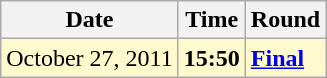<table class="wikitable">
<tr>
<th>Date</th>
<th>Time</th>
<th>Round</th>
</tr>
<tr style=background:lemonchiffon>
<td>October 27, 2011</td>
<td><strong>15:50</strong></td>
<td><strong><a href='#'>Final</a></strong></td>
</tr>
</table>
